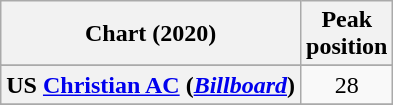<table class="wikitable sortable plainrowheaders" style="text-align:center">
<tr>
<th scope="col">Chart (2020)</th>
<th scope="col">Peak<br> position</th>
</tr>
<tr>
</tr>
<tr>
<th scope="row">US <a href='#'>Christian AC</a> (<em><a href='#'>Billboard</a></em>)</th>
<td>28</td>
</tr>
<tr>
</tr>
</table>
